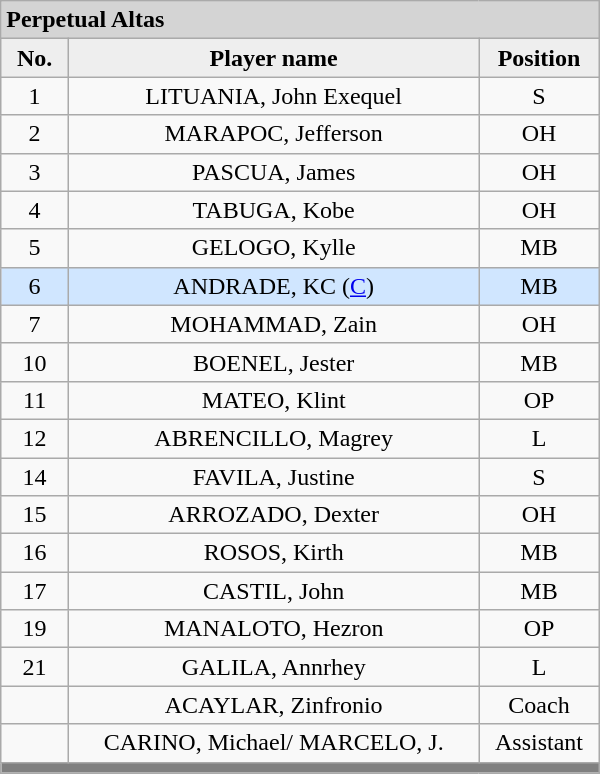<table class='wikitable mw-collapsible mw-collapsed' style='text-align: center; font-size: 100%; width: 400px; border: none;'>
<tr>
<th style="background:#D4D4D4; text-align:left;" colspan=3> Perpetual Altas</th>
</tr>
<tr style="background:#EEEEEE; font-weight:bold;">
<td width=5%>No.</td>
<td width=40%>Player name</td>
<td width=5%>Position</td>
</tr>
<tr>
<td>1</td>
<td>LITUANIA, John Exequel</td>
<td>S</td>
</tr>
<tr>
<td>2</td>
<td>MARAPOC, Jefferson</td>
<td>OH</td>
</tr>
<tr>
<td>3</td>
<td>PASCUA, James</td>
<td>OH</td>
</tr>
<tr>
<td>4</td>
<td>TABUGA, Kobe</td>
<td>OH</td>
</tr>
<tr>
<td>5</td>
<td>GELOGO, Kylle</td>
<td>MB</td>
</tr>
<tr style="background: #D0E6FF">
<td>6</td>
<td>ANDRADE, KC (<a href='#'>C</a>)</td>
<td>MB</td>
</tr>
<tr>
<td>7</td>
<td>MOHAMMAD, Zain</td>
<td>OH</td>
</tr>
<tr>
<td>10</td>
<td>BOENEL, Jester</td>
<td>MB</td>
</tr>
<tr>
<td>11</td>
<td>MATEO, Klint</td>
<td>OP</td>
</tr>
<tr>
<td>12</td>
<td>ABRENCILLO, Magrey</td>
<td>L</td>
</tr>
<tr>
<td>14</td>
<td>FAVILA, Justine</td>
<td>S</td>
</tr>
<tr>
<td>15</td>
<td>ARROZADO, Dexter</td>
<td>OH</td>
</tr>
<tr>
<td>16</td>
<td>ROSOS, Kirth</td>
<td>MB</td>
</tr>
<tr>
<td>17</td>
<td>CASTIL, John</td>
<td>MB</td>
</tr>
<tr>
<td>19</td>
<td>MANALOTO, Hezron</td>
<td>OP</td>
</tr>
<tr>
<td>21</td>
<td>GALILA, Annrhey</td>
<td>L</td>
</tr>
<tr>
<td></td>
<td>ACAYLAR, Zinfronio</td>
<td>Coach</td>
</tr>
<tr>
<td></td>
<td>CARINO, Michael/ MARCELO, J.</td>
<td>Assistant</td>
</tr>
<tr>
<th style='background: grey;' colspan=3></th>
</tr>
</table>
